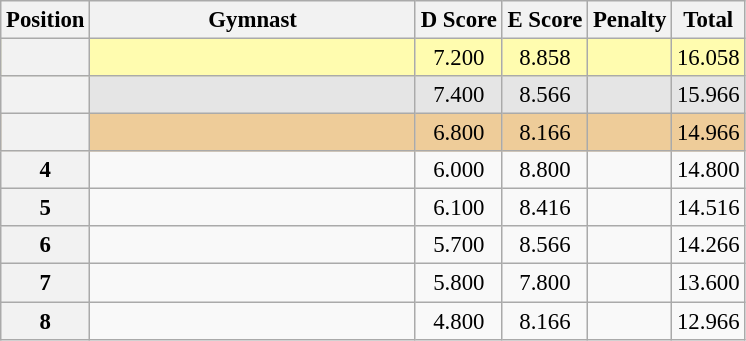<table class="wikitable sortable" style="text-align:center; font-size:95%">
<tr>
<th scope=col>Position</th>
<th scope=col width="210">Gymnast</th>
<th scope=col>D Score</th>
<th scope=col>E Score</th>
<th scope=col>Penalty</th>
<th scope=col>Total</th>
</tr>
<tr bgcolor=fffcaf>
<th scope=row></th>
<td align="left"></td>
<td>7.200</td>
<td>8.858</td>
<td></td>
<td>16.058</td>
</tr>
<tr bgcolor=e5e5e5>
<th scope=row></th>
<td align="left"></td>
<td>7.400</td>
<td>8.566</td>
<td></td>
<td>15.966</td>
</tr>
<tr bgcolor=eecc99>
<th scope=row></th>
<td align="left"></td>
<td>6.800</td>
<td>8.166</td>
<td></td>
<td>14.966</td>
</tr>
<tr>
<th scope=row>4</th>
<td align="left"></td>
<td>6.000</td>
<td>8.800</td>
<td></td>
<td>14.800</td>
</tr>
<tr>
<th scope=row>5</th>
<td align="left"></td>
<td>6.100</td>
<td>8.416</td>
<td></td>
<td>14.516</td>
</tr>
<tr>
<th scope=row>6</th>
<td align="left"></td>
<td>5.700</td>
<td>8.566</td>
<td></td>
<td>14.266</td>
</tr>
<tr>
<th scope=row>7</th>
<td align="left"></td>
<td>5.800</td>
<td>7.800</td>
<td></td>
<td>13.600</td>
</tr>
<tr>
<th scope=row>8</th>
<td align="left"></td>
<td>4.800</td>
<td>8.166</td>
<td></td>
<td>12.966</td>
</tr>
</table>
